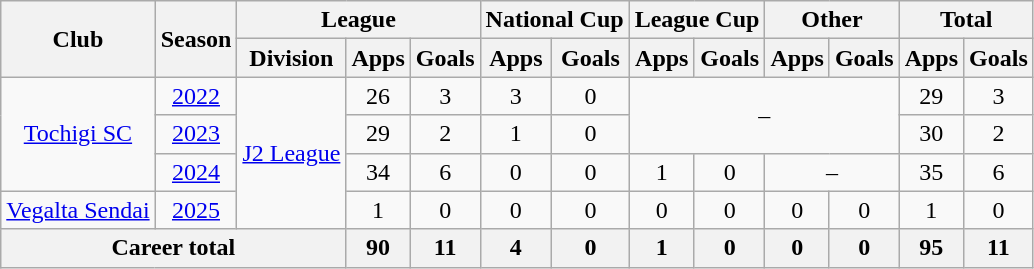<table class="wikitable" style="text-align: center">
<tr>
<th rowspan="2">Club</th>
<th rowspan="2">Season</th>
<th colspan="3">League</th>
<th colspan="2">National Cup</th>
<th colspan="2">League Cup</th>
<th colspan="2">Other</th>
<th colspan="2">Total</th>
</tr>
<tr>
<th>Division</th>
<th>Apps</th>
<th>Goals</th>
<th>Apps</th>
<th>Goals</th>
<th>Apps</th>
<th>Goals</th>
<th>Apps</th>
<th>Goals</th>
<th>Apps</th>
<th>Goals</th>
</tr>
<tr>
<td rowspan="3"><a href='#'>Tochigi SC</a></td>
<td><a href='#'>2022</a></td>
<td rowspan="4"><a href='#'>J2 League</a></td>
<td>26</td>
<td>3</td>
<td>3</td>
<td>0</td>
<td rowspan="2" colspan="4">–</td>
<td>29</td>
<td>3</td>
</tr>
<tr>
<td><a href='#'>2023</a></td>
<td>29</td>
<td>2</td>
<td>1</td>
<td>0</td>
<td>30</td>
<td>2</td>
</tr>
<tr>
<td><a href='#'>2024</a></td>
<td>34</td>
<td>6</td>
<td>0</td>
<td>0</td>
<td>1</td>
<td>0</td>
<td colspan="2">–</td>
<td>35</td>
<td>6</td>
</tr>
<tr>
<td><a href='#'>Vegalta Sendai</a></td>
<td><a href='#'>2025</a></td>
<td>1</td>
<td>0</td>
<td>0</td>
<td>0</td>
<td>0</td>
<td>0</td>
<td>0</td>
<td>0</td>
<td>1</td>
<td>0</td>
</tr>
<tr>
<th colspan=3>Career total</th>
<th>90</th>
<th>11</th>
<th>4</th>
<th>0</th>
<th>1</th>
<th>0</th>
<th>0</th>
<th>0</th>
<th>95</th>
<th>11</th>
</tr>
</table>
